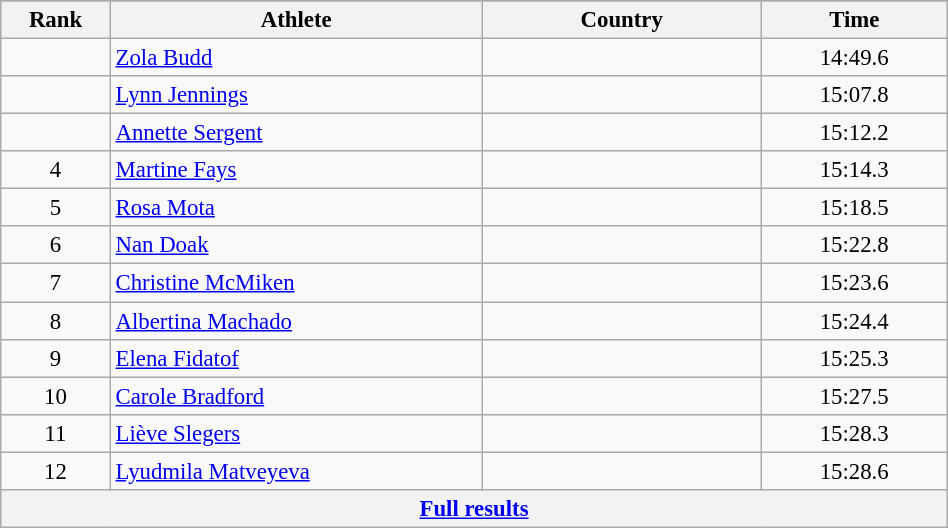<table class="wikitable sortable" style=" text-align:center; font-size:95%;" width="50%">
<tr>
</tr>
<tr>
<th width=5%>Rank</th>
<th width=20%>Athlete</th>
<th width=15%>Country</th>
<th width=10%>Time</th>
</tr>
<tr>
<td align=center></td>
<td align=left><a href='#'>Zola Budd</a></td>
<td align=left></td>
<td>14:49.6</td>
</tr>
<tr>
<td align=center></td>
<td align=left><a href='#'>Lynn Jennings</a></td>
<td align=left></td>
<td>15:07.8</td>
</tr>
<tr>
<td align=center></td>
<td align=left><a href='#'>Annette Sergent</a></td>
<td align=left></td>
<td>15:12.2</td>
</tr>
<tr>
<td align=center>4</td>
<td align=left><a href='#'>Martine Fays</a></td>
<td align=left></td>
<td>15:14.3</td>
</tr>
<tr>
<td align=center>5</td>
<td align=left><a href='#'>Rosa Mota</a></td>
<td align=left></td>
<td>15:18.5</td>
</tr>
<tr>
<td align=center>6</td>
<td align=left><a href='#'>Nan Doak</a></td>
<td align=left></td>
<td>15:22.8</td>
</tr>
<tr>
<td align=center>7</td>
<td align=left><a href='#'>Christine McMiken</a></td>
<td align=left></td>
<td>15:23.6</td>
</tr>
<tr>
<td align=center>8</td>
<td align=left><a href='#'>Albertina Machado</a></td>
<td align=left></td>
<td>15:24.4</td>
</tr>
<tr>
<td align=center>9</td>
<td align=left><a href='#'>Elena Fidatof</a></td>
<td align=left></td>
<td>15:25.3</td>
</tr>
<tr>
<td align=center>10</td>
<td align=left><a href='#'>Carole Bradford</a></td>
<td align=left></td>
<td>15:27.5</td>
</tr>
<tr>
<td align=center>11</td>
<td align=left><a href='#'>Liève Slegers</a></td>
<td align=left></td>
<td>15:28.3</td>
</tr>
<tr>
<td align=center>12</td>
<td align=left><a href='#'>Lyudmila Matveyeva</a></td>
<td align=left></td>
<td>15:28.6</td>
</tr>
<tr class="sortbottom">
<th colspan=4 align=center><a href='#'>Full results</a></th>
</tr>
</table>
